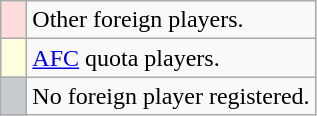<table class="wikitable">
<tr>
<td style="width:10px; background:#ffdddd;"></td>
<td>Other foreign players.</td>
</tr>
<tr>
<td style="width:10px; background:#ffffdd;"></td>
<td><a href='#'>AFC</a> quota players.</td>
</tr>
<tr>
<td style="width:10px; background:#c8ccd1;"></td>
<td>No foreign player registered.</td>
</tr>
</table>
